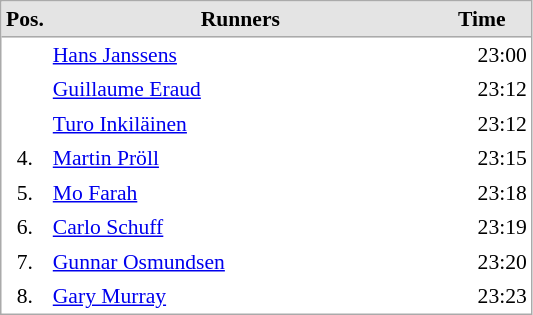<table cellspacing="0" cellpadding="3" style="border:1px solid #AAAAAA;font-size:90%">
<tr bgcolor="#E4E4E4">
<th style="border-bottom:1px solid #AAAAAA" width=10>Pos.</th>
<th style="border-bottom:1px solid #AAAAAA" width=250>Runners</th>
<th style="border-bottom:1px solid #AAAAAA" width=60>Time</th>
</tr>
<tr align="center">
<td align="center"></td>
<td align="left"> <a href='#'>Hans Janssens</a></td>
<td align="right">23:00</td>
</tr>
<tr align="center">
<td align="center"></td>
<td align="left"> <a href='#'>Guillaume Eraud</a></td>
<td align="right">23:12</td>
</tr>
<tr align="center">
<td align="center"></td>
<td align="left"> <a href='#'>Turo Inkiläinen</a></td>
<td align="right">23:12</td>
</tr>
<tr align="center">
<td align="center">4.</td>
<td align="left"> <a href='#'>Martin Pröll</a></td>
<td align="right">23:15</td>
</tr>
<tr align="center">
<td align="center">5.</td>
<td align="left"> <a href='#'>Mo Farah</a></td>
<td align="right">23:18</td>
</tr>
<tr align="center">
<td align="center">6.</td>
<td align="left"> <a href='#'>Carlo Schuff</a></td>
<td align="right">23:19</td>
</tr>
<tr align="center">
<td align="center">7.</td>
<td align="left"> <a href='#'>Gunnar Osmundsen</a></td>
<td align="right">23:20</td>
</tr>
<tr align="center">
<td align="center">8.</td>
<td align="left"> <a href='#'>Gary Murray</a></td>
<td align="right">23:23</td>
</tr>
</table>
